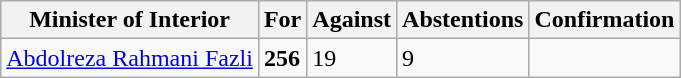<table class="wikitable">
<tr>
<th>Minister of Interior</th>
<th>For</th>
<th>Against</th>
<th>Abstentions</th>
<th>Confirmation</th>
</tr>
<tr>
<td><a href='#'>Abdolreza Rahmani Fazli</a></td>
<td><strong>256</strong></td>
<td>19</td>
<td>9</td>
<td></td>
</tr>
</table>
